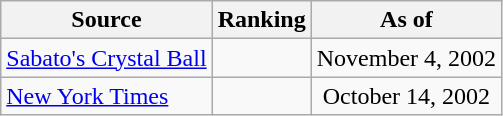<table class="wikitable" style="text-align:center">
<tr>
<th>Source</th>
<th>Ranking</th>
<th>As of</th>
</tr>
<tr>
<td align=left><a href='#'>Sabato's Crystal Ball</a></td>
<td></td>
<td>November 4, 2002</td>
</tr>
<tr>
<td align=left><a href='#'>New York Times</a></td>
<td></td>
<td>October 14, 2002</td>
</tr>
</table>
